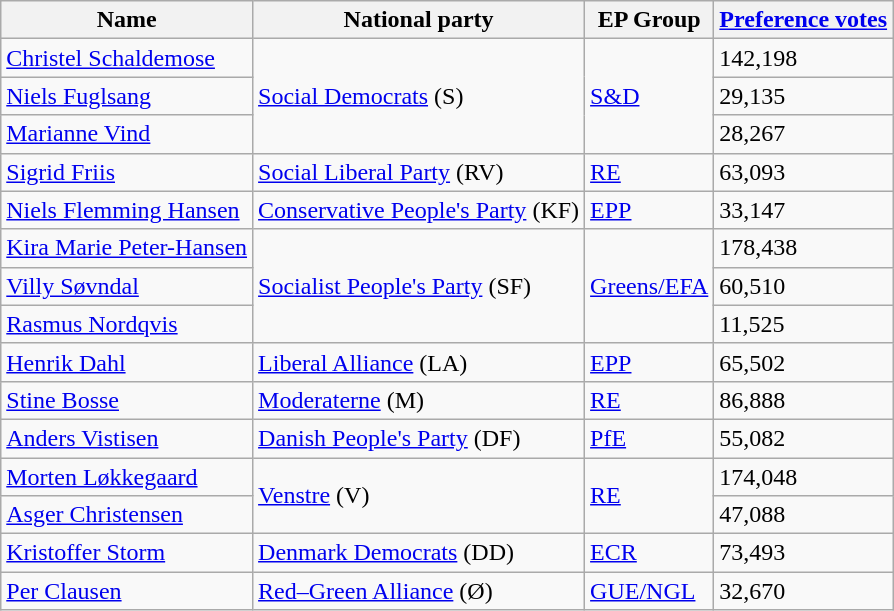<table class="sortable wikitable">
<tr>
<th>Name</th>
<th>National party</th>
<th>EP Group</th>
<th><a href='#'>Preference votes</a></th>
</tr>
<tr>
<td><a href='#'>Christel Schaldemose</a></td>
<td rowspan="3"> <a href='#'>Social Democrats</a> (S)</td>
<td rowspan="3"> <a href='#'>S&D</a></td>
<td>142,198</td>
</tr>
<tr>
<td><a href='#'>Niels Fuglsang</a></td>
<td>29,135</td>
</tr>
<tr>
<td><a href='#'>Marianne Vind</a></td>
<td>28,267</td>
</tr>
<tr>
<td><a href='#'>Sigrid Friis</a></td>
<td> <a href='#'>Social Liberal Party</a> (RV)</td>
<td> <a href='#'>RE</a></td>
<td>63,093</td>
</tr>
<tr>
<td><a href='#'>Niels Flemming Hansen</a></td>
<td> <a href='#'>Conservative People's Party</a> (KF)</td>
<td> <a href='#'>EPP</a></td>
<td>33,147</td>
</tr>
<tr>
<td><a href='#'>Kira Marie Peter-Hansen</a></td>
<td rowspan="3"> <a href='#'>Socialist People's Party</a> (SF)</td>
<td rowspan="3"> <a href='#'>Greens/EFA</a></td>
<td>178,438</td>
</tr>
<tr>
<td><a href='#'>Villy Søvndal</a></td>
<td>60,510</td>
</tr>
<tr>
<td><a href='#'>Rasmus Nordqvis</a></td>
<td>11,525</td>
</tr>
<tr>
<td><a href='#'>Henrik Dahl</a></td>
<td> <a href='#'>Liberal Alliance</a> (LA)</td>
<td> <a href='#'>EPP</a></td>
<td>65,502</td>
</tr>
<tr>
<td><a href='#'>Stine Bosse</a></td>
<td> <a href='#'>Moderaterne</a> (M)</td>
<td> <a href='#'>RE</a></td>
<td>86,888</td>
</tr>
<tr>
<td><a href='#'>Anders Vistisen</a></td>
<td> <a href='#'>Danish People's Party</a> (DF)</td>
<td> <a href='#'>PfE</a></td>
<td>55,082</td>
</tr>
<tr>
<td><a href='#'>Morten Løkkegaard</a></td>
<td rowspan="2"> <a href='#'>Venstre</a> (V)</td>
<td rowspan="2"> <a href='#'>RE</a></td>
<td>174,048</td>
</tr>
<tr>
<td><a href='#'>Asger Christensen</a></td>
<td>47,088</td>
</tr>
<tr>
<td><a href='#'>Kristoffer Storm</a></td>
<td> <a href='#'>Denmark Democrats</a> (DD)</td>
<td> <a href='#'>ECR</a></td>
<td>73,493</td>
</tr>
<tr>
<td><a href='#'>Per Clausen</a></td>
<td> <a href='#'>Red–Green Alliance</a> (Ø)</td>
<td> <a href='#'>GUE/NGL</a></td>
<td>32,670</td>
</tr>
</table>
